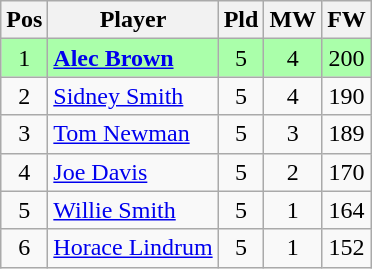<table class="wikitable" style="text-align: center;">
<tr>
<th>Pos</th>
<th>Player</th>
<th>Pld</th>
<th>MW</th>
<th>FW</th>
</tr>
<tr style="background:#aaffaa;">
<td>1</td>
<td style="text-align:left;"> <strong><a href='#'>Alec Brown</a></strong></td>
<td>5</td>
<td>4</td>
<td>200</td>
</tr>
<tr>
<td>2</td>
<td style="text-align:left;"> <a href='#'>Sidney Smith</a></td>
<td>5</td>
<td>4</td>
<td>190</td>
</tr>
<tr>
<td>3</td>
<td style="text-align:left;"> <a href='#'>Tom Newman</a></td>
<td>5</td>
<td>3</td>
<td>189</td>
</tr>
<tr>
<td>4</td>
<td style="text-align:left;"> <a href='#'>Joe Davis</a></td>
<td>5</td>
<td>2</td>
<td>170</td>
</tr>
<tr>
<td>5</td>
<td style="text-align:left;"> <a href='#'>Willie Smith</a></td>
<td>5</td>
<td>1</td>
<td>164</td>
</tr>
<tr>
<td>6</td>
<td style="text-align:left;"> <a href='#'>Horace Lindrum</a></td>
<td>5</td>
<td>1</td>
<td>152</td>
</tr>
</table>
